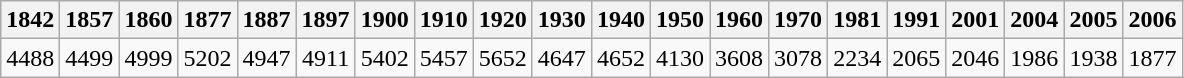<table class="wikitable">
<tr>
<th>1842</th>
<th>1857</th>
<th>1860</th>
<th>1877</th>
<th>1887</th>
<th>1897</th>
<th>1900</th>
<th>1910</th>
<th>1920</th>
<th>1930</th>
<th>1940</th>
<th>1950</th>
<th>1960</th>
<th>1970</th>
<th>1981</th>
<th>1991</th>
<th>2001</th>
<th>2004</th>
<th>2005</th>
<th>2006</th>
</tr>
<tr>
<td align=center>4488</td>
<td align=center>4499</td>
<td align=center>4999</td>
<td align=center>5202</td>
<td align=center>4947</td>
<td align=center>4911</td>
<td align=center>5402</td>
<td align=center>5457</td>
<td align=center>5652</td>
<td align=center>4647</td>
<td align=center>4652</td>
<td align=center>4130</td>
<td align=center>3608</td>
<td align=center>3078</td>
<td align=center>2234</td>
<td align=center>2065</td>
<td align=center>2046</td>
<td align=center>1986</td>
<td align=center>1938</td>
<td align=center>1877</td>
</tr>
</table>
